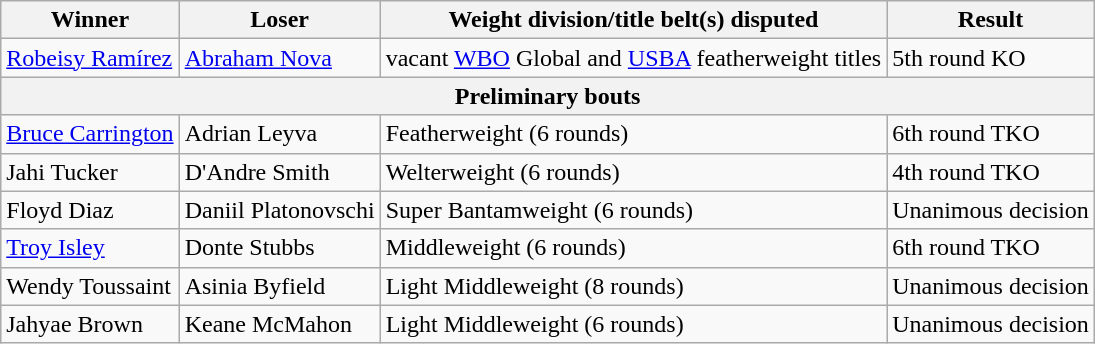<table class=wikitable>
<tr>
<th>Winner</th>
<th>Loser</th>
<th>Weight division/title belt(s) disputed</th>
<th>Result</th>
</tr>
<tr>
<td> <a href='#'>Robeisy Ramírez</a></td>
<td> <a href='#'>Abraham Nova</a></td>
<td>vacant <a href='#'>WBO</a> Global and <a href='#'>USBA</a> featherweight titles</td>
<td>5th round KO</td>
</tr>
<tr>
<th colspan=4>Preliminary bouts</th>
</tr>
<tr>
<td> <a href='#'>Bruce Carrington</a></td>
<td> Adrian Leyva</td>
<td>Featherweight (6 rounds)</td>
<td>6th round TKO</td>
</tr>
<tr>
<td> Jahi Tucker</td>
<td> D'Andre Smith</td>
<td>Welterweight (6 rounds)</td>
<td>4th round TKO</td>
</tr>
<tr>
<td> Floyd Diaz</td>
<td> Daniil Platonovschi</td>
<td>Super Bantamweight (6 rounds)</td>
<td>Unanimous decision</td>
</tr>
<tr>
<td> <a href='#'>Troy Isley</a></td>
<td> Donte Stubbs</td>
<td>Middleweight (6 rounds)</td>
<td>6th round TKO</td>
</tr>
<tr>
<td> Wendy Toussaint</td>
<td> Asinia Byfield</td>
<td>Light Middleweight (8 rounds)</td>
<td>Unanimous decision</td>
</tr>
<tr>
<td> Jahyae Brown</td>
<td> Keane McMahon</td>
<td>Light Middleweight (6 rounds)</td>
<td>Unanimous decision</td>
</tr>
</table>
